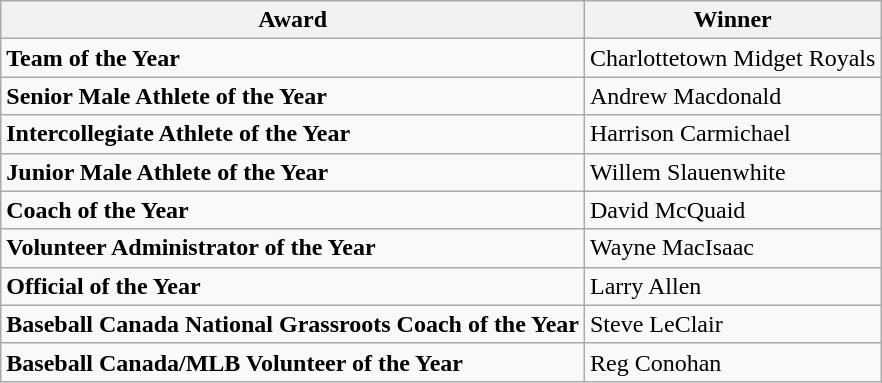<table class="wikitable">
<tr>
<th>Award</th>
<th>Winner</th>
</tr>
<tr>
<td><strong>Team of the Year</strong></td>
<td>Charlottetown Midget Royals</td>
</tr>
<tr>
<td><strong>Senior Male Athlete of the Year</strong></td>
<td>Andrew Macdonald</td>
</tr>
<tr>
<td><strong>Intercollegiate Athlete of the Year</strong></td>
<td>Harrison Carmichael</td>
</tr>
<tr>
<td><strong>Junior Male Athlete of the Year</strong></td>
<td>Willem Slauenwhite</td>
</tr>
<tr>
<td><strong>Coach of the Year</strong></td>
<td>David McQuaid</td>
</tr>
<tr>
<td><strong>Volunteer Administrator of the Year</strong></td>
<td>Wayne MacIsaac</td>
</tr>
<tr>
<td><strong>Official of the Year</strong></td>
<td>Larry Allen</td>
</tr>
<tr>
<td><strong>Baseball Canada National Grassroots Coach of the Year</strong></td>
<td>Steve LeClair</td>
</tr>
<tr>
<td><strong>Baseball Canada/MLB Volunteer of the Year</strong></td>
<td>Reg Conohan</td>
</tr>
</table>
